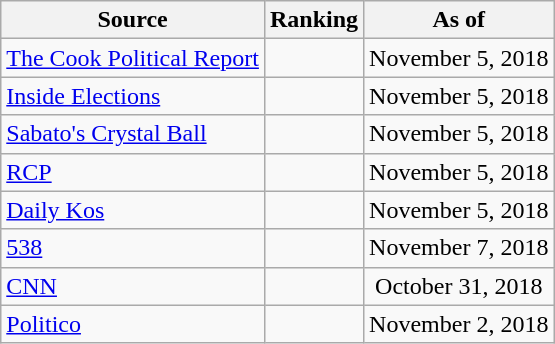<table class="wikitable" style="text-align:center">
<tr>
<th>Source</th>
<th>Ranking</th>
<th>As of</th>
</tr>
<tr>
<td align=left><a href='#'>The Cook Political Report</a></td>
<td></td>
<td>November 5, 2018</td>
</tr>
<tr>
<td align=left><a href='#'>Inside Elections</a></td>
<td></td>
<td>November 5, 2018</td>
</tr>
<tr>
<td align=left><a href='#'>Sabato's Crystal Ball</a></td>
<td></td>
<td>November 5, 2018</td>
</tr>
<tr>
<td align="left"><a href='#'>RCP</a></td>
<td></td>
<td>November 5, 2018</td>
</tr>
<tr>
<td align="left"><a href='#'>Daily Kos</a></td>
<td></td>
<td>November 5, 2018</td>
</tr>
<tr>
<td align="left"><a href='#'>538</a></td>
<td></td>
<td>November 7, 2018</td>
</tr>
<tr>
<td align="left"><a href='#'>CNN</a></td>
<td></td>
<td>October 31, 2018</td>
</tr>
<tr>
<td align="left"><a href='#'>Politico</a></td>
<td></td>
<td>November 2, 2018</td>
</tr>
</table>
